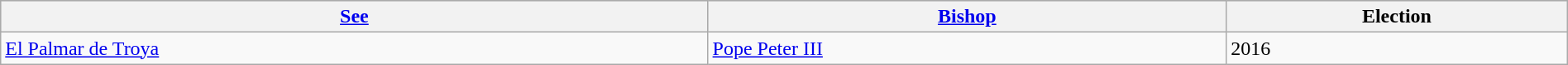<table class="wikitable sortable" width="100%">
<tr bgcolor="#cccccc">
<th><a href='#'>See</a></th>
<th><a href='#'>Bishop</a></th>
<th>Election</th>
</tr>
<tr>
<td><a href='#'>El Palmar de Troya</a></td>
<td><a href='#'>Pope Peter III</a></td>
<td>2016</td>
</tr>
</table>
